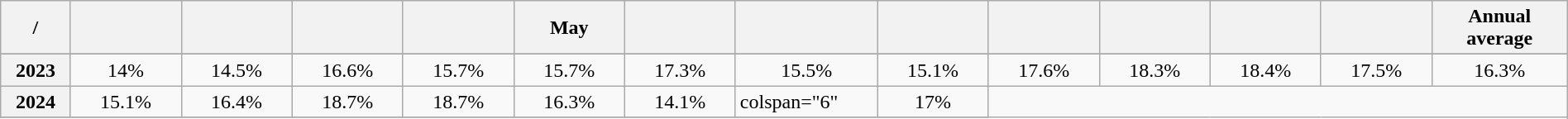<table class="wikitable" style="width:100%; margin:auto;">
<tr>
<th width="35px">/</th>
<th width="60px"></th>
<th width="60px"></th>
<th width="60px"></th>
<th width="60px"></th>
<th width="60px">May</th>
<th width="60px"></th>
<th width="60px"></th>
<th width="60px"></th>
<th width="60px"></th>
<th width="60px"></th>
<th width="60px"></th>
<th width="60px"></th>
<th width="75px">Annual average</th>
</tr>
<tr align="center">
</tr>
<tr>
<th>2023</th>
<td align="center">14%</td>
<td align="center">14.5%</td>
<td align="center">16.6%</td>
<td align="center">15.7%</td>
<td align="center">15.7%</td>
<td align="center">17.3%</td>
<td align="center">15.5%</td>
<td align="center">15.1%</td>
<td align="center">17.6%</td>
<td align="center">18.3%</td>
<td align="center">18.4%</td>
<td align="center">17.5%</td>
<td align="center">16.3%</td>
</tr>
<tr>
<th>2024</th>
<td align="center">15.1%</td>
<td align="center">16.4%</td>
<td align="center">18.7%</td>
<td align="center">18.7%</td>
<td align="center">16.3%</td>
<td align="center">14.1%</td>
<td>colspan="6"</td>
<td align="center">17%</td>
</tr>
<tr>
</tr>
</table>
